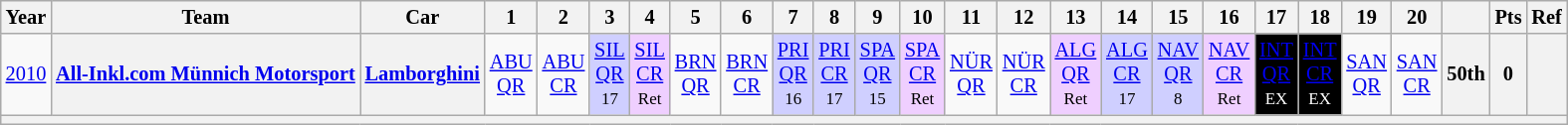<table class="wikitable" style="text-align:center; font-size:85%;">
<tr>
<th>Year</th>
<th>Team</th>
<th>Car</th>
<th>1</th>
<th>2</th>
<th>3</th>
<th>4</th>
<th>5</th>
<th>6</th>
<th>7</th>
<th>8</th>
<th>9</th>
<th>10</th>
<th>11</th>
<th>12</th>
<th>13</th>
<th>14</th>
<th>15</th>
<th>16</th>
<th>17</th>
<th>18</th>
<th>19</th>
<th>20</th>
<th></th>
<th>Pts</th>
<th>Ref</th>
</tr>
<tr>
<td><a href='#'>2010</a></td>
<th nowrap><a href='#'>All-Inkl.com Münnich Motorsport</a></th>
<th nowrap><a href='#'>Lamborghini</a></th>
<td><a href='#'>ABU<br>QR</a></td>
<td><a href='#'>ABU<br>CR</a></td>
<td style="background:#cfcfff;"><a href='#'>SIL<br>QR</a><br><small>17<br></small></td>
<td style="background:#efcfff;"><a href='#'>SIL<br>CR</a><br><small>Ret<br></small></td>
<td><a href='#'>BRN<br>QR</a></td>
<td><a href='#'>BRN<br>CR</a></td>
<td style="background:#cfcfff;"><a href='#'>PRI<br>QR</a><br><small>16<br></small></td>
<td style="background:#cfcfff;"><a href='#'>PRI<br>CR</a><br><small>17<br></small></td>
<td style="background:#cfcfff;"><a href='#'>SPA<br>QR</a><br><small>15<br></small></td>
<td style="background:#efcfff;"><a href='#'>SPA<br>CR</a><br><small>Ret<br></small></td>
<td><a href='#'>NÜR<br>QR</a></td>
<td><a href='#'>NÜR<br>CR</a></td>
<td style="background:#efcfff;"><a href='#'>ALG<br>QR</a><br><small>Ret<br></small></td>
<td style="background:#cfcfff;"><a href='#'>ALG<br>CR</a><br><small>17<br></small></td>
<td style="background:#cfcfff;"><a href='#'>NAV<br>QR</a><br><small>8<br></small></td>
<td style="background:#efcfff;"><a href='#'>NAV<br>CR</a><br><small>Ret<br></small></td>
<td style="background:#000; color:white;"><a href='#'><span>INT<br>QR</span></a><br><small>EX<br></small></td>
<td style="background:#000; color:white;"><a href='#'><span>INT<br>CR</span></a><br><small>EX<br></small></td>
<td><a href='#'>SAN<br>QR</a></td>
<td><a href='#'>SAN<br>CR</a></td>
<th>50th</th>
<th>0</th>
<th></th>
</tr>
<tr>
<th colspan="26"></th>
</tr>
</table>
